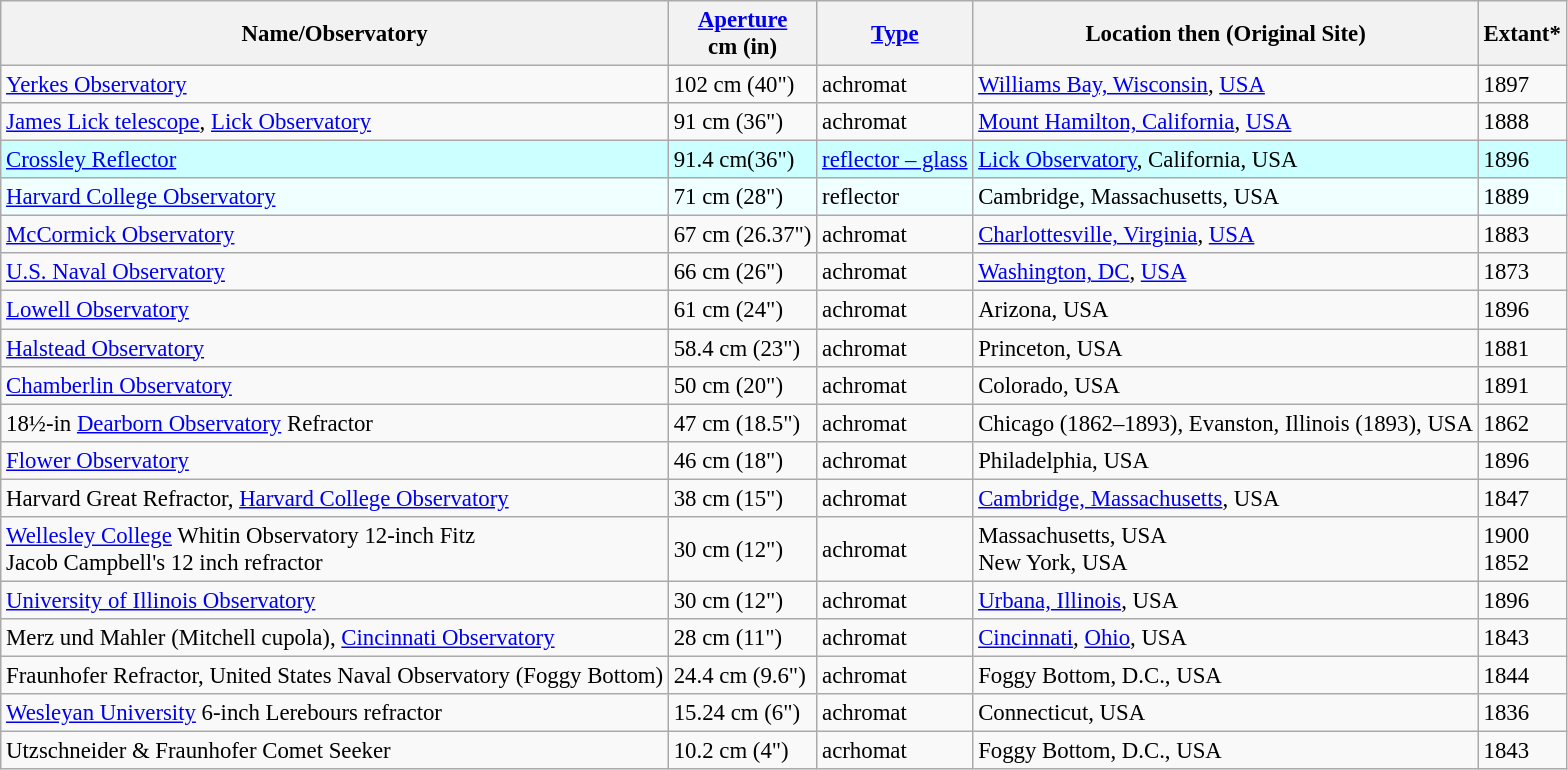<table class="wikitable sortable" style="font-size:95%;">
<tr>
<th>Name/Observatory</th>
<th class="unsortable"><a href='#'>Aperture</a> <br>cm (in)</th>
<th><a href='#'>Type</a></th>
<th>Location then (Original Site)</th>
<th>Extant*</th>
</tr>
<tr>
<td><a href='#'>Yerkes Observatory</a></td>
<td>102 cm (40")</td>
<td>achromat</td>
<td><a href='#'>Williams Bay, Wisconsin</a>, <a href='#'>USA</a></td>
<td>1897</td>
</tr>
<tr>
<td><a href='#'>James Lick telescope</a>, <a href='#'>Lick Observatory</a></td>
<td>91 cm (36")</td>
<td>achromat</td>
<td><a href='#'>Mount Hamilton, California</a>, <a href='#'>USA</a></td>
<td>1888</td>
</tr>
<tr style="background:#CCFFFF">
<td><a href='#'>Crossley Reflector</a></td>
<td>91.4 cm(36")</td>
<td><a href='#'>reflector – glass</a></td>
<td><a href='#'>Lick Observatory</a>, California, USA</td>
<td>1896</td>
</tr>
<tr style="background:#F0FFFF">
<td><a href='#'>Harvard College Observatory</a></td>
<td>71 cm (28")</td>
<td>reflector</td>
<td>Cambridge, Massachusetts, USA</td>
<td>1889</td>
</tr>
<tr>
<td><a href='#'>McCormick Observatory</a></td>
<td>67 cm (26.37")</td>
<td>achromat</td>
<td><a href='#'>Charlottesville, Virginia</a>, <a href='#'>USA</a></td>
<td>1883</td>
</tr>
<tr>
<td><a href='#'>U.S. Naval Observatory</a></td>
<td>66 cm (26")</td>
<td>achromat</td>
<td><a href='#'>Washington, DC</a>, <a href='#'>USA</a></td>
<td>1873</td>
</tr>
<tr>
<td><a href='#'>Lowell Observatory</a></td>
<td>61 cm (24")</td>
<td>achromat</td>
<td>Arizona, USA</td>
<td>1896</td>
</tr>
<tr>
<td><a href='#'>Halstead Observatory</a></td>
<td>58.4 cm (23")</td>
<td>achromat</td>
<td>Princeton, USA</td>
<td>1881</td>
</tr>
<tr>
<td><a href='#'>Chamberlin Observatory</a></td>
<td>50 cm (20")</td>
<td>achromat</td>
<td>Colorado, USA</td>
<td>1891</td>
</tr>
<tr>
<td>18½-in <a href='#'>Dearborn Observatory</a> Refractor</td>
<td>47 cm (18.5")</td>
<td>achromat</td>
<td>Chicago (1862–1893), Evanston, Illinois (1893), USA</td>
<td>1862</td>
</tr>
<tr>
<td><a href='#'>Flower Observatory</a></td>
<td>46 cm (18")</td>
<td>achromat</td>
<td>Philadelphia, USA</td>
<td>1896</td>
</tr>
<tr>
<td>Harvard Great Refractor, <a href='#'>Harvard College Observatory</a></td>
<td>38 cm (15")</td>
<td>achromat</td>
<td><a href='#'>Cambridge, Massachusetts</a>, USA</td>
<td>1847</td>
</tr>
<tr>
<td><a href='#'>Wellesley College</a> Whitin Observatory 12-inch Fitz<br>Jacob Campbell's 12 inch refractor</td>
<td>30 cm (12")</td>
<td>achromat</td>
<td>Massachusetts, USA<br> New York, USA</td>
<td>1900<br>1852</td>
</tr>
<tr>
<td><a href='#'>University of Illinois Observatory</a></td>
<td>30 cm (12")</td>
<td>achromat</td>
<td><a href='#'>Urbana, Illinois</a>, USA</td>
<td>1896</td>
</tr>
<tr>
<td>Merz und Mahler (Mitchell cupola), <a href='#'>Cincinnati Observatory</a></td>
<td>28 cm (11")</td>
<td>achromat</td>
<td><a href='#'>Cincinnati</a>, <a href='#'>Ohio</a>, USA</td>
<td>1843</td>
</tr>
<tr>
<td>Fraunhofer Refractor, United States Naval Observatory (Foggy Bottom)</td>
<td>24.4 cm (9.6")</td>
<td>achromat</td>
<td>Foggy Bottom, D.C., USA</td>
<td>1844</td>
</tr>
<tr>
<td><a href='#'>Wesleyan University</a> 6-inch Lerebours refractor</td>
<td>15.24 cm (6")</td>
<td>achromat</td>
<td>Connecticut, USA</td>
<td>1836</td>
</tr>
<tr>
<td>Utzschneider & Fraunhofer Comet Seeker</td>
<td>10.2 cm (4")</td>
<td>acrhomat</td>
<td>Foggy Bottom, D.C., USA</td>
<td>1843</td>
</tr>
</table>
